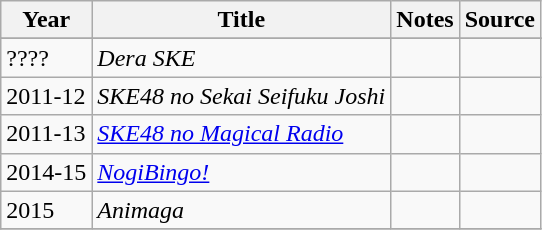<table class="wikitable">
<tr>
<th>Year</th>
<th>Title</th>
<th>Notes</th>
<th>Source</th>
</tr>
<tr>
</tr>
<tr>
<td>????</td>
<td><em>Dera SKE</em></td>
<td></td>
<td></td>
</tr>
<tr>
<td>2011-12</td>
<td><em>SKE48 no Sekai Seifuku Joshi</em></td>
<td></td>
<td></td>
</tr>
<tr>
<td>2011-13</td>
<td><em><a href='#'>SKE48 no Magical Radio</a></em></td>
<td></td>
<td></td>
</tr>
<tr>
<td>2014-15</td>
<td><em><a href='#'>NogiBingo!</a></em></td>
<td></td>
<td></td>
</tr>
<tr>
<td>2015</td>
<td><em>Animaga</em></td>
<td></td>
<td></td>
</tr>
<tr>
</tr>
</table>
